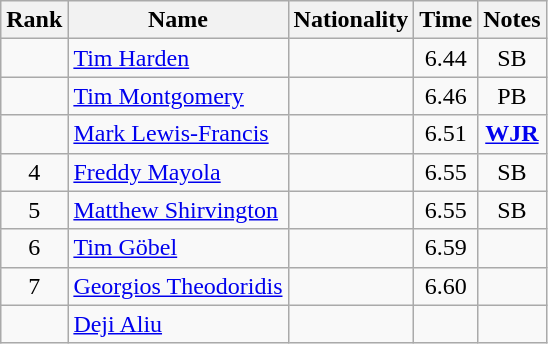<table class="wikitable sortable" style="text-align:center">
<tr>
<th>Rank</th>
<th>Name</th>
<th>Nationality</th>
<th>Time</th>
<th>Notes</th>
</tr>
<tr>
<td></td>
<td align="left"><a href='#'>Tim Harden</a></td>
<td align=left></td>
<td>6.44</td>
<td>SB</td>
</tr>
<tr>
<td></td>
<td align="left"><a href='#'>Tim Montgomery</a></td>
<td align=left></td>
<td>6.46</td>
<td>PB</td>
</tr>
<tr>
<td></td>
<td align="left"><a href='#'>Mark Lewis-Francis</a></td>
<td align=left></td>
<td>6.51</td>
<td><strong><a href='#'>WJR</a></strong></td>
</tr>
<tr>
<td>4</td>
<td align="left"><a href='#'>Freddy Mayola</a></td>
<td align=left></td>
<td>6.55</td>
<td>SB</td>
</tr>
<tr>
<td>5</td>
<td align="left"><a href='#'>Matthew Shirvington</a></td>
<td align=left></td>
<td>6.55</td>
<td>SB</td>
</tr>
<tr>
<td>6</td>
<td align="left"><a href='#'>Tim Göbel</a></td>
<td align=left></td>
<td>6.59</td>
<td></td>
</tr>
<tr>
<td>7</td>
<td align="left"><a href='#'>Georgios Theodoridis</a></td>
<td align=left></td>
<td>6.60</td>
<td></td>
</tr>
<tr>
<td></td>
<td align="left"><a href='#'>Deji Aliu</a></td>
<td align=left></td>
<td></td>
<td></td>
</tr>
</table>
